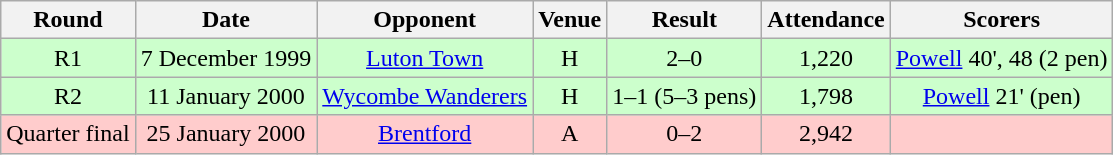<table class= "wikitable " style="font-size:100%; text-align:center">
<tr>
<th>Round</th>
<th>Date</th>
<th>Opponent</th>
<th>Venue</th>
<th>Result</th>
<th>Attendance</th>
<th>Scorers</th>
</tr>
<tr style="background: #CCFFCC;">
<td>R1</td>
<td>7 December 1999</td>
<td><a href='#'>Luton Town</a></td>
<td>H</td>
<td>2–0</td>
<td>1,220</td>
<td><a href='#'>Powell</a> 40', 48 (2 pen)</td>
</tr>
<tr style="background: #CCFFCC;">
<td>R2</td>
<td>11 January 2000</td>
<td><a href='#'>Wycombe Wanderers</a></td>
<td>H</td>
<td>1–1 (5–3 pens)</td>
<td>1,798</td>
<td><a href='#'>Powell</a> 21' (pen)</td>
</tr>
<tr style="background: #FFCCCC;">
<td>Quarter final</td>
<td>25 January 2000</td>
<td><a href='#'>Brentford</a></td>
<td>A</td>
<td>0–2</td>
<td>2,942</td>
<td></td>
</tr>
</table>
